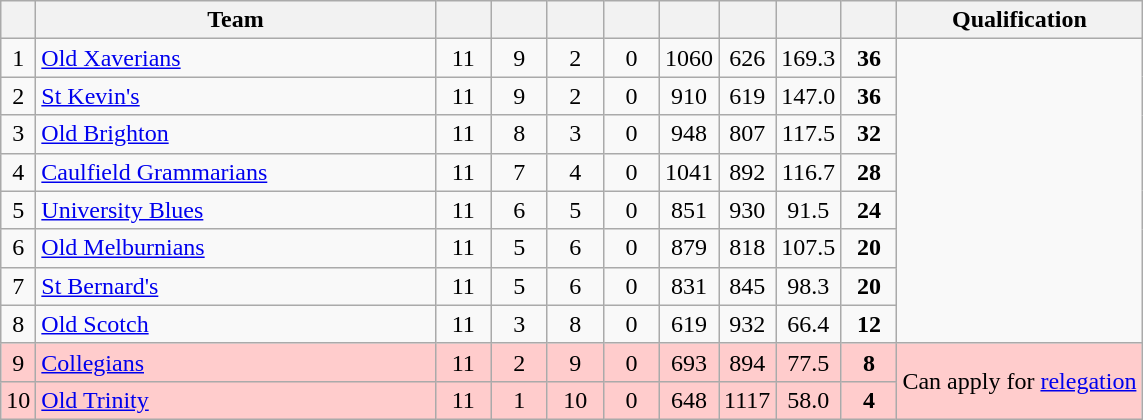<table class="wikitable" style="text-align:center; margin-bottom:0">
<tr>
<th style="width:10px"></th>
<th style="width:35%;">Team</th>
<th style="width:30px;"></th>
<th style="width:30px;"></th>
<th style="width:30px;"></th>
<th style="width:30px;"></th>
<th style="width:30px;"></th>
<th style="width:30px;"></th>
<th style="width:30px;"></th>
<th style="width:30px;"></th>
<th>Qualification</th>
</tr>
<tr>
<td>1</td>
<td style="text-align:left;"><a href='#'>Old Xaverians</a></td>
<td>11</td>
<td>9</td>
<td>2</td>
<td>0</td>
<td>1060</td>
<td>626</td>
<td>169.3</td>
<td><strong>36</strong></td>
</tr>
<tr>
<td>2</td>
<td style="text-align:left;"><a href='#'>St Kevin's</a></td>
<td>11</td>
<td>9</td>
<td>2</td>
<td>0</td>
<td>910</td>
<td>619</td>
<td>147.0</td>
<td><strong>36</strong></td>
</tr>
<tr>
<td>3</td>
<td style="text-align:left;"><a href='#'>Old Brighton</a></td>
<td>11</td>
<td>8</td>
<td>3</td>
<td>0</td>
<td>948</td>
<td>807</td>
<td>117.5</td>
<td><strong>32</strong></td>
</tr>
<tr>
<td>4</td>
<td style="text-align:left;"><a href='#'>Caulfield Grammarians</a></td>
<td>11</td>
<td>7</td>
<td>4</td>
<td>0</td>
<td>1041</td>
<td>892</td>
<td>116.7</td>
<td><strong>28</strong></td>
</tr>
<tr>
<td>5</td>
<td style="text-align:left;"><a href='#'>University Blues</a></td>
<td>11</td>
<td>6</td>
<td>5</td>
<td>0</td>
<td>851</td>
<td>930</td>
<td>91.5</td>
<td><strong>24</strong></td>
</tr>
<tr>
<td>6</td>
<td style="text-align:left;"><a href='#'>Old Melburnians</a></td>
<td>11</td>
<td>5</td>
<td>6</td>
<td>0</td>
<td>879</td>
<td>818</td>
<td>107.5</td>
<td><strong>20</strong></td>
</tr>
<tr>
<td>7</td>
<td style="text-align:left;"><a href='#'>St Bernard's</a></td>
<td>11</td>
<td>5</td>
<td>6</td>
<td>0</td>
<td>831</td>
<td>845</td>
<td>98.3</td>
<td><strong>20</strong></td>
</tr>
<tr>
<td>8</td>
<td style="text-align:left;"><a href='#'>Old Scotch</a></td>
<td>11</td>
<td>3</td>
<td>8</td>
<td>0</td>
<td>619</td>
<td>932</td>
<td>66.4</td>
<td><strong>12</strong></td>
</tr>
<tr style="background:#FFCCCC;">
<td>9</td>
<td style="text-align:left;"><a href='#'>Collegians</a></td>
<td>11</td>
<td>2</td>
<td>9</td>
<td>0</td>
<td>693</td>
<td>894</td>
<td>77.5</td>
<td><strong>8</strong></td>
<td rowspan=2>Can apply for <a href='#'>relegation</a></td>
</tr>
<tr style="background:#FFCCCC;">
<td>10</td>
<td style="text-align:left;"><a href='#'>Old Trinity</a></td>
<td>11</td>
<td>1</td>
<td>10</td>
<td>0</td>
<td>648</td>
<td>1117</td>
<td>58.0</td>
<td><strong>4</strong></td>
</tr>
</table>
